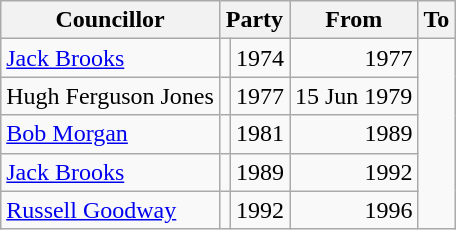<table class=wikitable>
<tr>
<th>Councillor</th>
<th colspan=2>Party</th>
<th>From</th>
<th>To</th>
</tr>
<tr>
<td><a href='#'>Jack Brooks</a></td>
<td></td>
<td align=right>1974</td>
<td align=right>1977</td>
</tr>
<tr>
<td>Hugh Ferguson Jones</td>
<td></td>
<td align=right>1977</td>
<td align=right>15 Jun 1979</td>
</tr>
<tr>
<td><a href='#'>Bob Morgan</a></td>
<td></td>
<td align=right>1981</td>
<td align=right>1989</td>
</tr>
<tr>
<td><a href='#'>Jack Brooks</a></td>
<td></td>
<td align=right>1989</td>
<td align=right>1992</td>
</tr>
<tr>
<td><a href='#'>Russell Goodway</a></td>
<td></td>
<td align=right>1992</td>
<td align=right>1996</td>
</tr>
</table>
